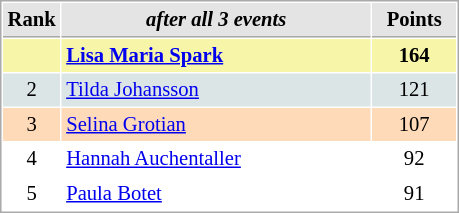<table cellspacing="1" cellpadding="3" style="border:1px solid #AAAAAA;font-size:86%">
<tr style="background-color: #E4E4E4;">
<th style="border-bottom:1px solid #AAAAAA; width: 10px;">Rank</th>
<th style="border-bottom:1px solid #AAAAAA; width: 200px;"><em>after all 3 events</em></th>
<th style="border-bottom:1px solid #AAAAAA; width: 50px;">Points</th>
</tr>
<tr style="background:#f7f6a8;">
<td style="text-align:center"></td>
<td> <strong><a href='#'>Lisa Maria Spark</a></strong></td>
<td align=center><strong>164</strong></td>
</tr>
<tr style="background:#dce5e5;">
<td align=center>2</td>
<td> <a href='#'>Tildа Johansson</a></td>
<td align=center>121</td>
</tr>
<tr style="background:#ffdab9;">
<td align=center>3</td>
<td> <a href='#'>Selina Grotian</a></td>
<td align=center>107</td>
</tr>
<tr>
<td align=center>4</td>
<td> <a href='#'>Hannah Auchentaller</a></td>
<td align=center>92</td>
</tr>
<tr>
<td align=center>5</td>
<td> <a href='#'>Paula Botet</a></td>
<td align=center>91</td>
</tr>
</table>
